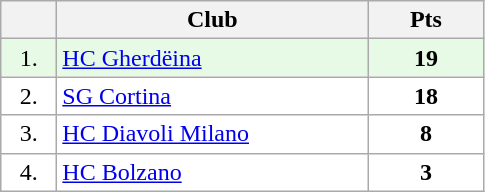<table class="wikitable">
<tr>
<th width="30"></th>
<th width="200">Club</th>
<th width="70">Pts</th>
</tr>
<tr bgcolor="#e6fae6" align="center">
<td>1.</td>
<td align="left"><a href='#'>HC Gherdëina</a></td>
<td><strong>19</strong></td>
</tr>
<tr bgcolor="#FFFFFF" align="center">
<td>2.</td>
<td align="left"><a href='#'>SG Cortina</a></td>
<td><strong>18</strong></td>
</tr>
<tr bgcolor="#FFFFFF" align="center">
<td>3.</td>
<td align="left"><a href='#'>HC Diavoli Milano</a></td>
<td><strong>8</strong></td>
</tr>
<tr bgcolor="#FFFFFF" align="center">
<td>4.</td>
<td align="left"><a href='#'>HC Bolzano</a></td>
<td><strong>3</strong></td>
</tr>
</table>
